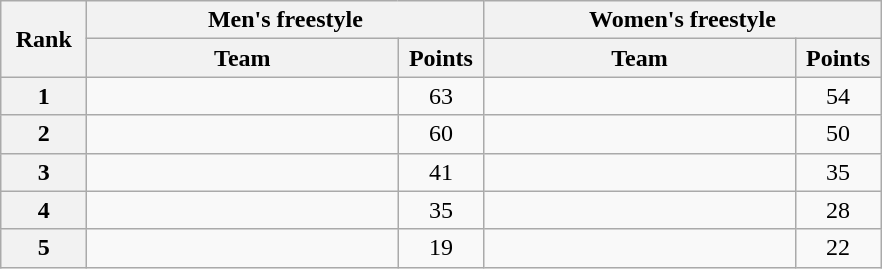<table class="wikitable" style="text-align:center;">
<tr>
<th rowspan="2" width="50">Rank</th>
<th colspan="2">Men's freestyle</th>
<th colspan="2">Women's freestyle</th>
</tr>
<tr>
<th width="200">Team</th>
<th width="50">Points</th>
<th width="200">Team</th>
<th width="50">Points</th>
</tr>
<tr>
<th>1</th>
<td align="left"></td>
<td>63</td>
<td align="left"></td>
<td>54</td>
</tr>
<tr>
<th>2</th>
<td align="left"></td>
<td>60</td>
<td align="left"></td>
<td>50</td>
</tr>
<tr>
<th>3</th>
<td align="left"></td>
<td>41</td>
<td align="left"></td>
<td>35</td>
</tr>
<tr>
<th>4</th>
<td align="left"></td>
<td>35</td>
<td align="left"></td>
<td>28</td>
</tr>
<tr>
<th>5</th>
<td align="left"></td>
<td>19</td>
<td align="left"></td>
<td>22</td>
</tr>
</table>
